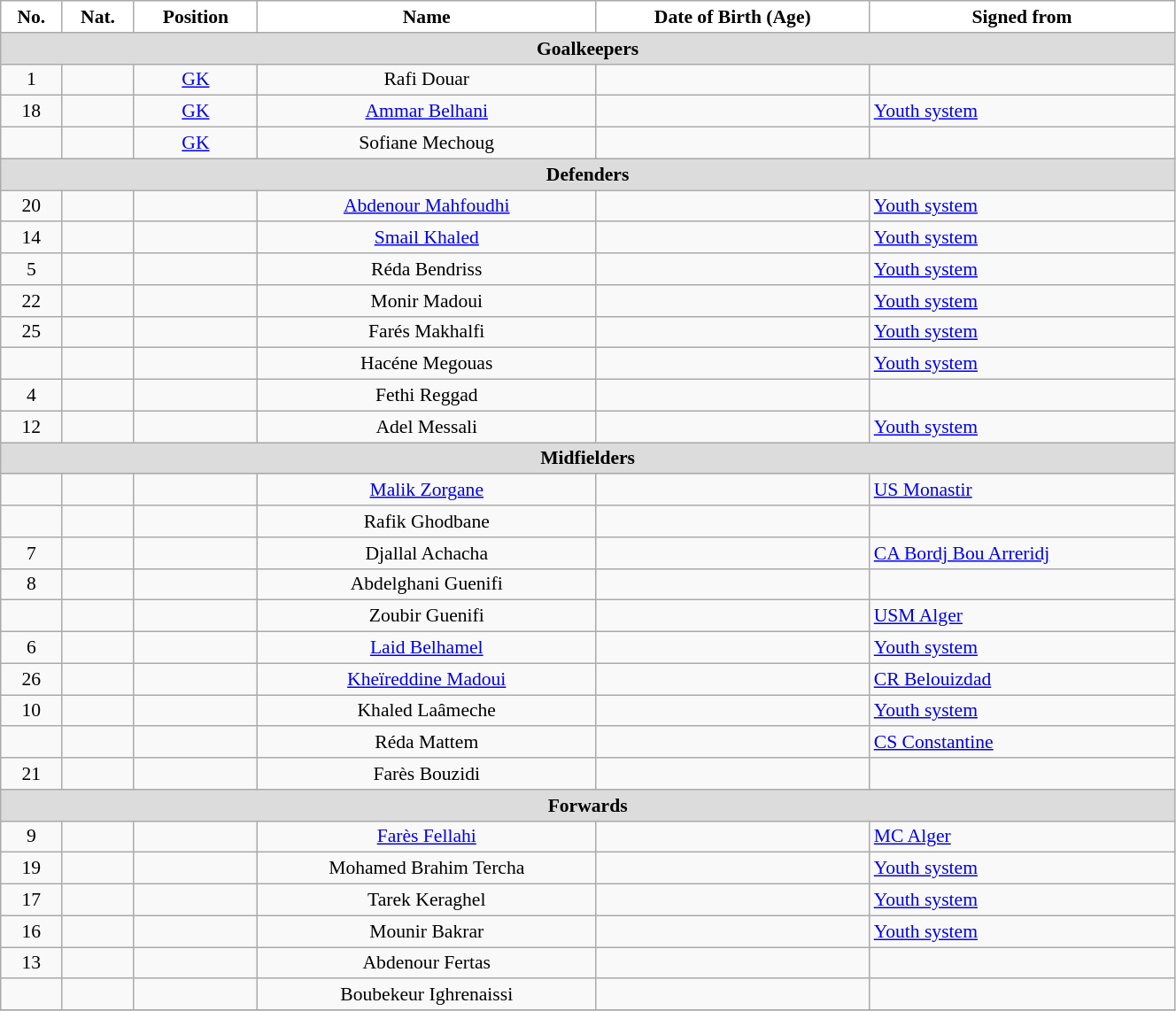<table class="wikitable" style="text-align:center; font-size:90%; width:70%">
<tr>
<th style="background:white; color:black; text-align:center;">No.</th>
<th style="background:white; color:black; text-align:center;">Nat.</th>
<th style="background:white; color:black; text-align:center;">Position</th>
<th style="background:white; color:black; text-align:center;">Name</th>
<th style="background:white; color:black; text-align:center;">Date of Birth (Age)</th>
<th style="background:white; color:black; text-align:center;">Signed from</th>
</tr>
<tr>
<th colspan=10 style="background:#DCDCDC; text-align:center;">Goalkeepers</th>
</tr>
<tr>
<td>1</td>
<td></td>
<td><a href='#'>GK</a></td>
<td>Rafi Douar</td>
<td></td>
<td style="text-align:left"></td>
</tr>
<tr>
<td>18</td>
<td></td>
<td><a href='#'>GK</a></td>
<td><a href='#'>Ammar Belhani</a></td>
<td></td>
<td style="text-align:left"> <a href='#'>Youth system</a></td>
</tr>
<tr>
<td></td>
<td></td>
<td><a href='#'>GK</a></td>
<td>Sofiane Mechoug</td>
<td></td>
<td style="text-align:left"></td>
</tr>
<tr>
<th colspan=10 style="background:#DCDCDC; text-align:center;">Defenders</th>
</tr>
<tr>
<td>20</td>
<td></td>
<td></td>
<td><a href='#'>Abdenour Mahfoudhi</a></td>
<td></td>
<td style="text-align:left"> <a href='#'>Youth system</a></td>
</tr>
<tr>
<td>14</td>
<td></td>
<td></td>
<td><a href='#'>Smail Khaled</a></td>
<td></td>
<td style="text-align:left"> <a href='#'>Youth system</a></td>
</tr>
<tr>
<td>5</td>
<td></td>
<td></td>
<td>Réda Bendriss</td>
<td></td>
<td style="text-align:left"> <a href='#'>Youth system</a></td>
</tr>
<tr>
<td>22</td>
<td></td>
<td></td>
<td>Monir Madoui</td>
<td></td>
<td style="text-align:left"> <a href='#'>Youth system</a></td>
</tr>
<tr>
<td>25</td>
<td></td>
<td></td>
<td>Farés Makhalfi</td>
<td></td>
<td style="text-align:left"> <a href='#'>Youth system</a></td>
</tr>
<tr>
<td></td>
<td></td>
<td></td>
<td>Hacéne Megouas</td>
<td></td>
<td style="text-align:left"> <a href='#'>Youth system</a></td>
</tr>
<tr>
<td>4</td>
<td></td>
<td></td>
<td>Fethi Reggad</td>
<td></td>
<td style="text-align:left"></td>
</tr>
<tr>
<td>12</td>
<td></td>
<td></td>
<td>Adel Messali</td>
<td></td>
<td style="text-align:left"> <a href='#'>Youth system</a></td>
</tr>
<tr>
<th colspan=10 style="background:#DCDCDC; text-align:center;">Midfielders</th>
</tr>
<tr>
<td></td>
<td></td>
<td></td>
<td><a href='#'>Malik Zorgane</a></td>
<td></td>
<td style="text-align:left"> <a href='#'>US Monastir</a></td>
</tr>
<tr>
<td></td>
<td></td>
<td></td>
<td>Rafik Ghodbane</td>
<td></td>
<td style="text-align:left"></td>
</tr>
<tr>
<td>7</td>
<td></td>
<td></td>
<td>Djallal Achacha</td>
<td></td>
<td style="text-align:left"> <a href='#'>CA Bordj Bou Arreridj</a></td>
</tr>
<tr>
<td>8</td>
<td></td>
<td></td>
<td>Abdelghani Guenifi</td>
<td></td>
<td style="text-align:left"></td>
</tr>
<tr>
<td></td>
<td></td>
<td></td>
<td>Zoubir Guenifi</td>
<td></td>
<td style="text-align:left"> <a href='#'>USM Alger</a></td>
</tr>
<tr>
<td>6</td>
<td></td>
<td></td>
<td><a href='#'>Laid Belhamel</a></td>
<td></td>
<td style="text-align:left"> <a href='#'>Youth system</a></td>
</tr>
<tr>
<td>26</td>
<td></td>
<td></td>
<td><a href='#'>Kheïreddine Madoui</a></td>
<td></td>
<td style="text-align:left"> <a href='#'>CR Belouizdad</a></td>
</tr>
<tr>
<td>10</td>
<td></td>
<td></td>
<td>Khaled Laâmeche</td>
<td></td>
<td style="text-align:left"> <a href='#'>Youth system</a></td>
</tr>
<tr>
<td></td>
<td></td>
<td></td>
<td>Réda Mattem</td>
<td></td>
<td style="text-align:left"> <a href='#'>CS Constantine</a></td>
</tr>
<tr>
<td>21</td>
<td></td>
<td></td>
<td>Farès Bouzidi</td>
<td></td>
<td style="text-align:left"></td>
</tr>
<tr>
<th colspan=10 style="background:#DCDCDC; text-align:center;">Forwards</th>
</tr>
<tr>
<td>9</td>
<td></td>
<td></td>
<td><a href='#'>Farès Fellahi</a></td>
<td></td>
<td style="text-align:left"> <a href='#'>MC Alger</a></td>
</tr>
<tr>
<td>19</td>
<td></td>
<td></td>
<td>Mohamed Brahim Tercha</td>
<td></td>
<td style="text-align:left"> <a href='#'>Youth system</a></td>
</tr>
<tr>
<td>17</td>
<td></td>
<td></td>
<td>Tarek Keraghel</td>
<td></td>
<td style="text-align:left"> <a href='#'>Youth system</a></td>
</tr>
<tr>
<td>16</td>
<td></td>
<td></td>
<td>Mounir Bakrar</td>
<td></td>
<td style="text-align:left"> <a href='#'>Youth system</a></td>
</tr>
<tr>
<td>13</td>
<td></td>
<td></td>
<td>Abdenour Fertas</td>
<td></td>
<td style="text-align:left"></td>
</tr>
<tr>
<td></td>
<td></td>
<td></td>
<td>Boubekeur Ighrenaissi</td>
<td></td>
<td style="text-align:left"></td>
</tr>
<tr>
</tr>
</table>
